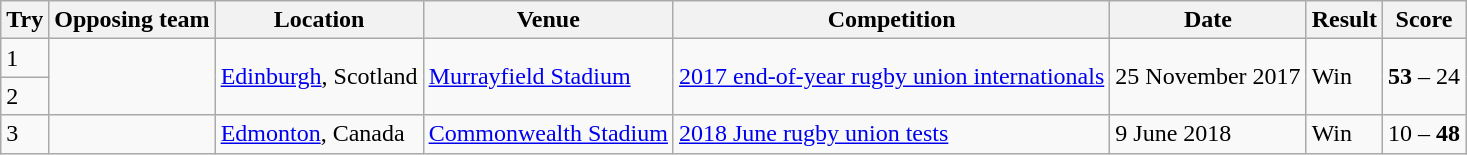<table class="wikitable" style="font-size:100%">
<tr>
<th>Try</th>
<th>Opposing team</th>
<th>Location</th>
<th>Venue</th>
<th>Competition</th>
<th>Date</th>
<th>Result</th>
<th>Score</th>
</tr>
<tr>
<td>1</td>
<td rowspan="2"></td>
<td rowspan="2"><a href='#'>Edinburgh</a>, Scotland</td>
<td rowspan="2"><a href='#'>Murrayfield Stadium</a></td>
<td rowspan="2"><a href='#'>2017 end-of-year rugby union internationals</a></td>
<td rowspan="2">25 November 2017</td>
<td rowspan="2">Win</td>
<td rowspan="2"><strong>53</strong> – 24</td>
</tr>
<tr>
<td>2</td>
</tr>
<tr>
<td>3</td>
<td></td>
<td><a href='#'>Edmonton</a>, Canada</td>
<td><a href='#'>Commonwealth Stadium</a></td>
<td><a href='#'>2018 June rugby union tests</a></td>
<td>9 June 2018</td>
<td>Win</td>
<td>10 – <strong>48</strong></td>
</tr>
</table>
